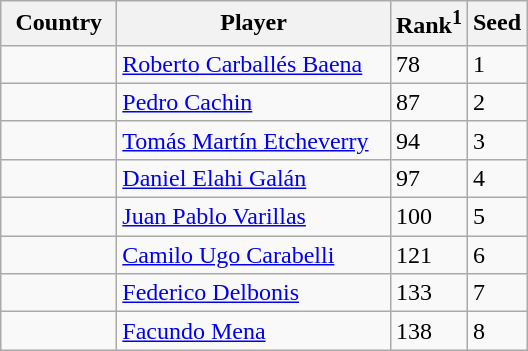<table class="sortable wikitable">
<tr>
<th width="70">Country</th>
<th width="175">Player</th>
<th>Rank<sup>1</sup></th>
<th>Seed</th>
</tr>
<tr>
<td></td>
<td><a href='#'>Roberto Carballés Baena</a></td>
<td>78</td>
<td>1</td>
</tr>
<tr>
<td></td>
<td><a href='#'>Pedro Cachin</a></td>
<td>87</td>
<td>2</td>
</tr>
<tr>
<td></td>
<td><a href='#'>Tomás Martín Etcheverry</a></td>
<td>94</td>
<td>3</td>
</tr>
<tr>
<td></td>
<td><a href='#'>Daniel Elahi Galán</a></td>
<td>97</td>
<td>4</td>
</tr>
<tr>
<td></td>
<td><a href='#'>Juan Pablo Varillas</a></td>
<td>100</td>
<td>5</td>
</tr>
<tr>
<td></td>
<td><a href='#'>Camilo Ugo Carabelli</a></td>
<td>121</td>
<td>6</td>
</tr>
<tr>
<td></td>
<td><a href='#'>Federico Delbonis</a></td>
<td>133</td>
<td>7</td>
</tr>
<tr>
<td></td>
<td><a href='#'>Facundo Mena</a></td>
<td>138</td>
<td>8</td>
</tr>
</table>
